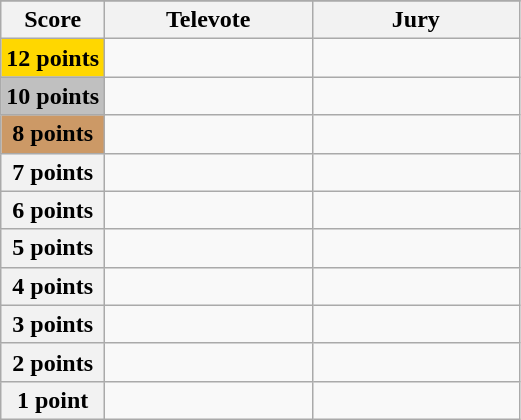<table class="wikitable">
<tr>
</tr>
<tr>
<th scope="col" width="20%">Score</th>
<th scope="col" width="40%">Televote</th>
<th scope="col" width="40%">Jury</th>
</tr>
<tr>
<th scope="row" style="Background:gold">12 points</th>
<td></td>
<td></td>
</tr>
<tr>
<th scope="row" style="background:silver">10 points</th>
<td></td>
<td></td>
</tr>
<tr>
<th scope="row" style="background:#CC9966">8 points</th>
<td></td>
<td></td>
</tr>
<tr>
<th scope="row">7 points</th>
<td></td>
<td></td>
</tr>
<tr>
<th scope="row">6 points</th>
<td></td>
<td></td>
</tr>
<tr>
<th scope="row">5 points</th>
<td></td>
<td></td>
</tr>
<tr>
<th scope="row">4 points</th>
<td></td>
<td></td>
</tr>
<tr>
<th scope="row">3 points</th>
<td></td>
<td></td>
</tr>
<tr>
<th scope="row">2 points</th>
<td></td>
<td></td>
</tr>
<tr>
<th scope="row">1 point</th>
<td></td>
<td></td>
</tr>
</table>
